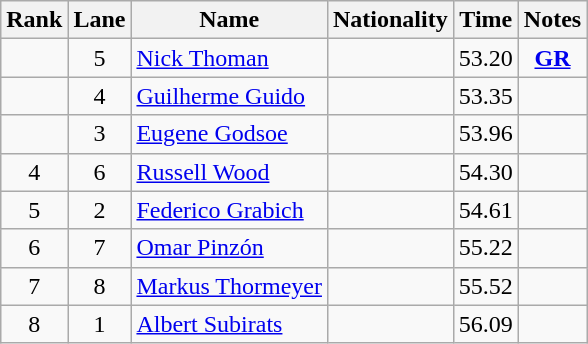<table class="wikitable sortable" style="text-align:center">
<tr>
<th>Rank</th>
<th>Lane</th>
<th>Name</th>
<th>Nationality</th>
<th>Time</th>
<th>Notes</th>
</tr>
<tr>
<td></td>
<td>5</td>
<td align=left><a href='#'>Nick Thoman</a></td>
<td align=left></td>
<td>53.20</td>
<td><strong><a href='#'>GR</a></strong></td>
</tr>
<tr>
<td></td>
<td>4</td>
<td align=left><a href='#'>Guilherme Guido</a></td>
<td align=left></td>
<td>53.35</td>
<td></td>
</tr>
<tr>
<td></td>
<td>3</td>
<td align=left><a href='#'>Eugene Godsoe</a></td>
<td align=left></td>
<td>53.96</td>
<td></td>
</tr>
<tr>
<td>4</td>
<td>6</td>
<td align=left><a href='#'>Russell Wood</a></td>
<td align=left></td>
<td>54.30</td>
<td></td>
</tr>
<tr>
<td>5</td>
<td>2</td>
<td align=left><a href='#'>Federico Grabich</a></td>
<td align=left></td>
<td>54.61</td>
<td></td>
</tr>
<tr>
<td>6</td>
<td>7</td>
<td align=left><a href='#'>Omar Pinzón</a></td>
<td align=left></td>
<td>55.22</td>
<td></td>
</tr>
<tr>
<td>7</td>
<td>8</td>
<td align=left><a href='#'>Markus Thormeyer</a></td>
<td align=left></td>
<td>55.52</td>
<td></td>
</tr>
<tr>
<td>8</td>
<td>1</td>
<td align=left><a href='#'>Albert Subirats</a></td>
<td align=left></td>
<td>56.09</td>
<td></td>
</tr>
</table>
